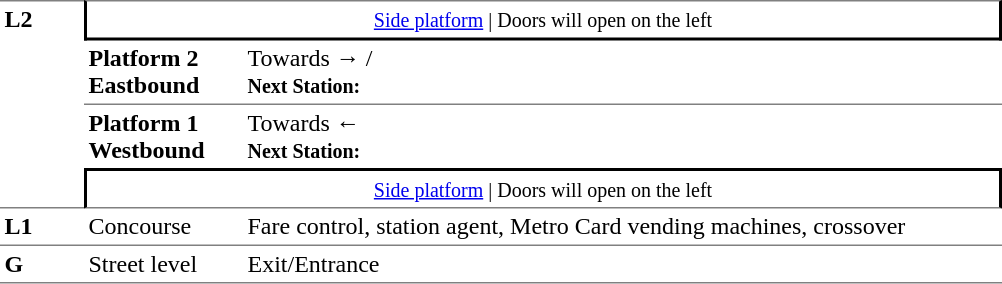<table table border=0 cellspacing=0 cellpadding=3>
<tr>
<td style="border-top:solid 1px grey;border-bottom:solid 1px grey;" width=50 rowspan=4 valign=top><strong>L2</strong></td>
<td style="border-top:solid 1px grey;border-right:solid 2px black;border-left:solid 2px black;border-bottom:solid 2px black;text-align:center;" colspan=2><small><a href='#'>Side platform</a> | Doors will open on the left </small></td>
</tr>
<tr>
<td style="border-bottom:solid 1px grey;" width=100><span><strong>Platform 2</strong><br><strong>Eastbound</strong></span></td>
<td style="border-bottom:solid 1px grey;" width=500>Towards →  / <br><small><strong>Next Station:</strong> </small></td>
</tr>
<tr>
<td><span><strong>Platform 1</strong><br><strong>Westbound</strong></span></td>
<td><span></span>Towards ← <br><small><strong>Next Station:</strong> </small></td>
</tr>
<tr>
<td style="border-top:solid 2px black;border-right:solid 2px black;border-left:solid 2px black;border-bottom:solid 1px grey;" colspan=2  align=center><small><a href='#'>Side platform</a> | Doors will open on the left </small></td>
</tr>
<tr>
<td valign=top><strong>L1</strong></td>
<td valign=top>Concourse</td>
<td valign=top>Fare control, station agent, Metro Card vending machines, crossover</td>
</tr>
<tr>
<td style="border-bottom:solid 1px grey;border-top:solid 1px grey;" width=50 valign=top><strong>G</strong></td>
<td style="border-top:solid 1px grey;border-bottom:solid 1px grey;" width=100 valign=top>Street level</td>
<td style="border-top:solid 1px grey;border-bottom:solid 1px grey;" width=500 valign=top>Exit/Entrance</td>
</tr>
</table>
